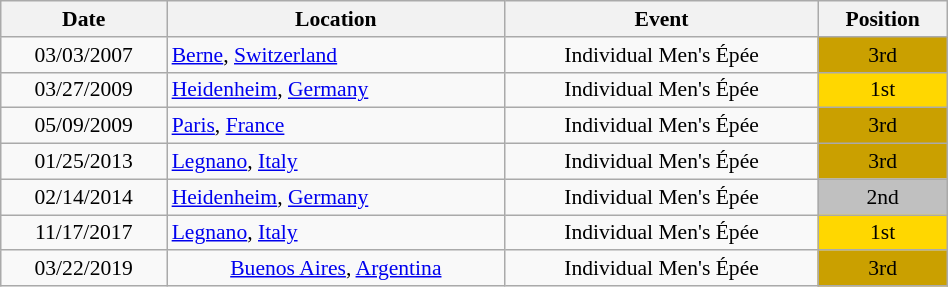<table class="wikitable" width="50%" style="font-size:90%; text-align:center;">
<tr>
<th>Date</th>
<th>Location</th>
<th>Event</th>
<th>Position</th>
</tr>
<tr>
<td rowspan="1">03/03/2007</td>
<td rowspan="1" align="left"> <a href='#'>Berne</a>, <a href='#'>Switzerland</a></td>
<td>Individual Men's Épée</td>
<td bgcolor="caramel">3rd</td>
</tr>
<tr>
<td>03/27/2009</td>
<td rowspan="1" align="left"> <a href='#'>Heidenheim</a>, <a href='#'>Germany</a></td>
<td>Individual Men's Épée</td>
<td bgcolor="gold">1st</td>
</tr>
<tr>
<td>05/09/2009</td>
<td rowspan="1" align="left"> <a href='#'>Paris</a>, <a href='#'>France</a></td>
<td>Individual Men's Épée</td>
<td bgcolor="caramel">3rd</td>
</tr>
<tr>
<td>01/25/2013</td>
<td rowspan="1" align="left"> <a href='#'>Legnano</a>, <a href='#'>Italy</a></td>
<td>Individual Men's Épée</td>
<td bgcolor="caramel">3rd</td>
</tr>
<tr>
<td rowspan="1">02/14/2014</td>
<td rowspan="1" align="left"> <a href='#'>Heidenheim</a>, <a href='#'>Germany</a></td>
<td>Individual Men's Épée</td>
<td bgcolor="silver">2nd</td>
</tr>
<tr>
<td>11/17/2017</td>
<td rowspan="1" align="left"> <a href='#'>Legnano</a>, <a href='#'>Italy</a></td>
<td>Individual Men's Épée</td>
<td bgcolor="gold">1st</td>
</tr>
<tr>
<td>03/22/2019</td>
<td rowspan="1"> <a href='#'>Buenos Aires</a>, <a href='#'>Argentina</a></td>
<td>Individual Men's Épée</td>
<td bgcolor="caramel">3rd</td>
</tr>
</table>
